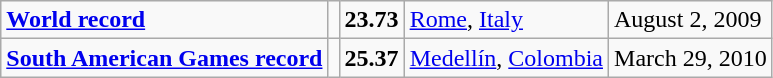<table class="wikitable">
<tr>
<td><strong><a href='#'>World record</a></strong></td>
<td></td>
<td><strong>23.73</strong></td>
<td><a href='#'>Rome</a>, <a href='#'>Italy</a></td>
<td>August 2, 2009</td>
</tr>
<tr>
<td><strong><a href='#'>South American Games record</a></strong></td>
<td></td>
<td><strong>25.37</strong></td>
<td><a href='#'>Medellín</a>, <a href='#'>Colombia</a></td>
<td>March 29, 2010</td>
</tr>
</table>
